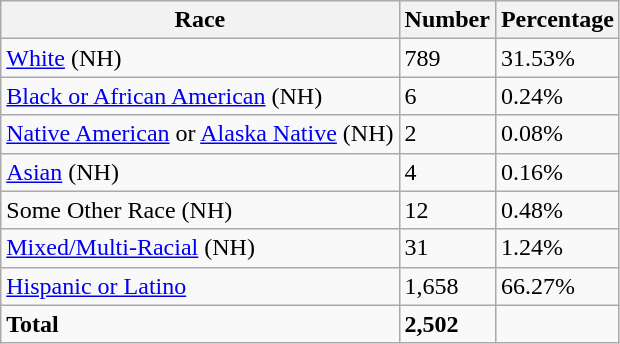<table class="wikitable">
<tr>
<th>Race</th>
<th>Number</th>
<th>Percentage</th>
</tr>
<tr>
<td><a href='#'>White</a> (NH)</td>
<td>789</td>
<td>31.53%</td>
</tr>
<tr>
<td><a href='#'>Black or African American</a> (NH)</td>
<td>6</td>
<td>0.24%</td>
</tr>
<tr>
<td><a href='#'>Native American</a> or <a href='#'>Alaska Native</a> (NH)</td>
<td>2</td>
<td>0.08%</td>
</tr>
<tr>
<td><a href='#'>Asian</a> (NH)</td>
<td>4</td>
<td>0.16%</td>
</tr>
<tr>
<td>Some Other Race (NH)</td>
<td>12</td>
<td>0.48%</td>
</tr>
<tr>
<td><a href='#'>Mixed/Multi-Racial</a> (NH)</td>
<td>31</td>
<td>1.24%</td>
</tr>
<tr>
<td><a href='#'>Hispanic or Latino</a></td>
<td>1,658</td>
<td>66.27%</td>
</tr>
<tr>
<td><strong>Total</strong></td>
<td><strong>2,502</strong></td>
<td></td>
</tr>
</table>
